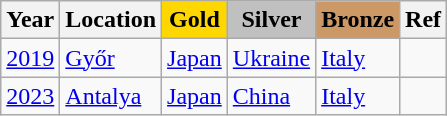<table class="wikitable">
<tr>
<th>Year</th>
<th>Location</th>
<th style="background-color:gold;">Gold</th>
<th style="background-color:silver;">Silver</th>
<th style="background-color:#cc9966;">Bronze</th>
<th>Ref</th>
</tr>
<tr>
<td><a href='#'>2019</a></td>
<td> <a href='#'>Győr</a></td>
<td> <a href='#'>Japan</a><br></td>
<td> <a href='#'>Ukraine</a><br></td>
<td> <a href='#'>Italy</a><br></td>
<td></td>
</tr>
<tr>
<td><a href='#'>2023</a></td>
<td> <a href='#'>Antalya</a></td>
<td> <a href='#'>Japan</a><br></td>
<td> <a href='#'>China</a><br></td>
<td> <a href='#'>Italy</a><br></td>
<td></td>
</tr>
</table>
